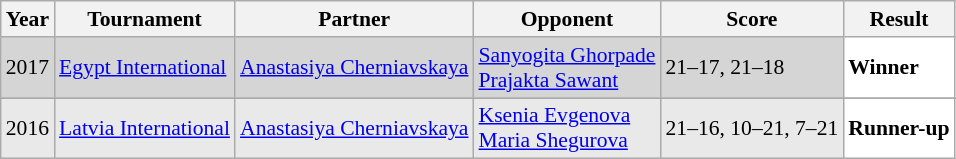<table class="sortable wikitable" style="font-size: 90%;">
<tr>
<th>Year</th>
<th>Tournament</th>
<th>Partner</th>
<th>Opponent</th>
<th>Score</th>
<th>Result</th>
</tr>
<tr style="background:#D5D5D5">
<td align="center">2017</td>
<td align="left"><a href='#'>Egypt International</a></td>
<td align="left"> <a href='#'>Anastasiya Cherniavskaya</a></td>
<td align="left"> <a href='#'>Sanyogita Ghorpade</a> <br>  <a href='#'>Prajakta Sawant</a></td>
<td align="left">21–17, 21–18</td>
<td style="text-align:left; background:white"> <strong>Winner</strong></td>
</tr>
<tr>
</tr>
<tr style="background:#E9E9E9">
<td align="center">2016</td>
<td align="left"><a href='#'>Latvia International</a></td>
<td align="left"> <a href='#'>Anastasiya Cherniavskaya</a></td>
<td align="left"> <a href='#'>Ksenia Evgenova</a> <br>  <a href='#'>Maria Shegurova</a></td>
<td align="left">21–16, 10–21, 7–21</td>
<td style="text-align:left; background:white"> <strong>Runner-up</strong></td>
</tr>
</table>
